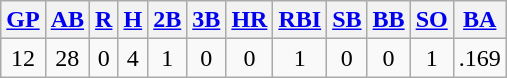<table class="wikitable">
<tr>
<th><a href='#'>GP</a></th>
<th><a href='#'>AB</a></th>
<th><a href='#'>R</a></th>
<th><a href='#'>H</a></th>
<th><a href='#'>2B</a></th>
<th><a href='#'>3B</a></th>
<th><a href='#'>HR</a></th>
<th><a href='#'>RBI</a></th>
<th><a href='#'>SB</a></th>
<th><a href='#'>BB</a></th>
<th><a href='#'>SO</a></th>
<th><a href='#'>BA</a></th>
</tr>
<tr align=center>
<td>12</td>
<td>28</td>
<td>0</td>
<td>4</td>
<td>1</td>
<td>0</td>
<td>0</td>
<td>1</td>
<td>0</td>
<td>0</td>
<td>1</td>
<td>.169</td>
</tr>
</table>
